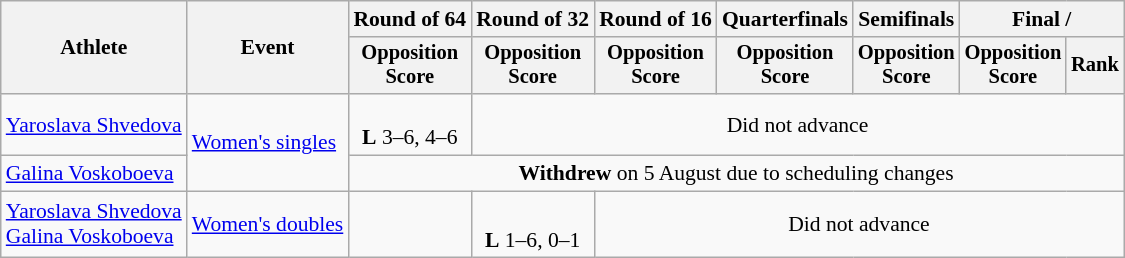<table class=wikitable style="font-size:90%">
<tr>
<th rowspan="2">Athlete</th>
<th rowspan="2">Event</th>
<th>Round of 64</th>
<th>Round of 32</th>
<th>Round of 16</th>
<th>Quarterfinals</th>
<th>Semifinals</th>
<th colspan=2>Final / </th>
</tr>
<tr style="font-size:95%">
<th>Opposition<br>Score</th>
<th>Opposition<br>Score</th>
<th>Opposition<br>Score</th>
<th>Opposition<br>Score</th>
<th>Opposition<br>Score</th>
<th>Opposition<br>Score</th>
<th>Rank</th>
</tr>
<tr align=center>
<td align=left><a href='#'>Yaroslava Shvedova</a></td>
<td align=left rowspan=2><a href='#'>Women's singles</a></td>
<td><br><strong>L</strong> 3–6, 4–6</td>
<td colspan=6>Did not advance</td>
</tr>
<tr align=center>
<td align=left><a href='#'>Galina Voskoboeva</a></td>
<td colspan=7><strong>Withdrew</strong> on 5 August due to scheduling changes</td>
</tr>
<tr align=center>
<td align=left><a href='#'>Yaroslava Shvedova</a><br><a href='#'>Galina Voskoboeva</a></td>
<td align=left><a href='#'>Women's doubles</a></td>
<td></td>
<td><br><strong>L</strong> 1–6, 0–1<sup></sup></td>
<td colspan=5>Did not advance</td>
</tr>
</table>
